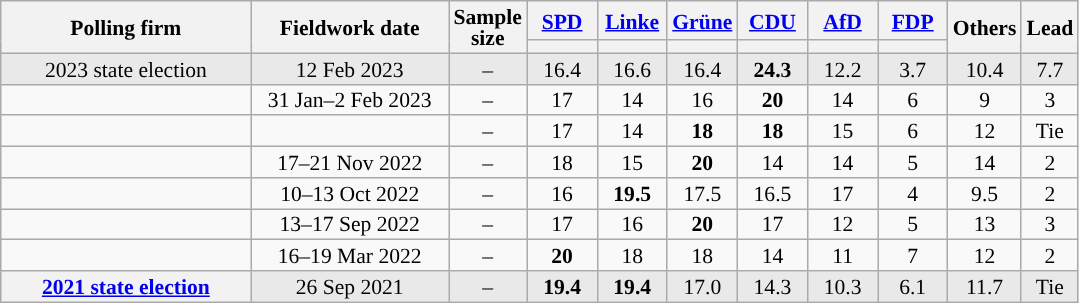<table class="wikitable sortable" style="text-align:center;font-size:90%;line-height:14px;">
<tr>
<th rowspan="2" style="width:160px;">Polling firm</th>
<th rowspan="2" style="width:125px;">Fieldwork date</th>
<th rowspan="2" style="width:35px;">Sample<br>size</th>
<th class="unsortable" style="width:40px;"><a href='#'>SPD</a></th>
<th class="unsortable" style="width:40px;"><a href='#'>Linke</a></th>
<th class="unsortable" style="width:40px;"><a href='#'>Grüne</a></th>
<th class="unsortable" style="width:40px;"><a href='#'>CDU</a></th>
<th class="unsortable" style="width:40px;"><a href='#'>AfD</a></th>
<th class="unsortable" style="width:40px;"><a href='#'>FDP</a></th>
<th rowspan="2" class="unsortable" style="width:40px;">Others</th>
<th rowspan="2" style="width:30px;">Lead</th>
</tr>
<tr>
<th style="background:"></th>
<th style="background:"></th>
<th style="background:"></th>
<th style="background:"></th>
<th style="background:"></th>
<th style="background:"></th>
</tr>
<tr style="background:#E9E9E9;">
<td>2023 state election</td>
<td>12 Feb 2023</td>
<td>–</td>
<td>16.4</td>
<td>16.6</td>
<td>16.4</td>
<td><strong>24.3</strong></td>
<td>12.2</td>
<td>3.7</td>
<td>10.4</td>
<td style="background:">7.7</td>
</tr>
<tr>
<td></td>
<td data-sort-value="2023-02-02">31 Jan–2 Feb 2023</td>
<td>–</td>
<td>17</td>
<td>14</td>
<td>16</td>
<td><strong>20</strong></td>
<td>14</td>
<td>6</td>
<td>9</td>
<td style="background:">3</td>
</tr>
<tr>
<td></td>
<td></td>
<td>–</td>
<td>17</td>
<td>14</td>
<td><strong>18</strong></td>
<td><strong>18</strong></td>
<td>15</td>
<td>6</td>
<td>12</td>
<td>Tie</td>
</tr>
<tr>
<td></td>
<td data-sort-value="2022-11-21">17–21 Nov 2022</td>
<td>–</td>
<td>18</td>
<td>15</td>
<td><strong>20</strong></td>
<td>14</td>
<td>14</td>
<td>5</td>
<td>14</td>
<td style="background:">2</td>
</tr>
<tr>
<td></td>
<td data-sort-value="2022-10-13">10–13 Oct 2022</td>
<td>–</td>
<td>16</td>
<td><strong>19.5</strong></td>
<td>17.5</td>
<td>16.5</td>
<td>17</td>
<td>4</td>
<td>9.5</td>
<td style="background:">2</td>
</tr>
<tr>
<td></td>
<td data-sort-value="2022-09-17">13–17 Sep 2022</td>
<td>–</td>
<td>17</td>
<td>16</td>
<td><strong>20</strong></td>
<td>17</td>
<td>12</td>
<td>5</td>
<td>13</td>
<td style="background:">3</td>
</tr>
<tr>
<td></td>
<td data-sort-value="2022-03-19">16–19 Mar 2022</td>
<td>–</td>
<td><strong>20</strong></td>
<td>18</td>
<td>18</td>
<td>14</td>
<td>11</td>
<td>7</td>
<td>12</td>
<td style="background:">2</td>
</tr>
<tr style="background:#E9E9E9;">
<th><a href='#'>2021 state election</a></th>
<td>26 Sep 2021</td>
<td>–</td>
<td><strong>19.4</strong></td>
<td><strong>19.4</strong></td>
<td>17.0</td>
<td>14.3</td>
<td>10.3</td>
<td>6.1</td>
<td>11.7</td>
<td>Tie</td>
</tr>
</table>
